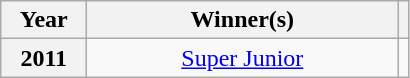<table class="wikitable plainrowheaders" style="text-align: center">
<tr>
<th scope="col" width="50">Year</th>
<th scope="col" width="200">Winner(s)</th>
<th scope="col"></th>
</tr>
<tr>
<th scope="row" style="text-align:center;">2011</th>
<td><a href='#'>Super Junior</a></td>
<td></td>
</tr>
</table>
